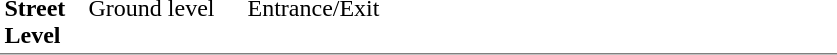<table table border=0 cellspacing=0 cellpadding=3>
<tr>
<td style="border-bottom:solid 1px gray;" width=50 rowspan=10 valign=top><strong>Street Level</strong></td>
</tr>
<tr>
<td style="border-bottom:solid 1px gray;" width=100 rowspan=2 valign=top>Ground level</td>
<td style="border-bottom:solid 1px gray;" width=390 rowspan=2 valign=top>Entrance/Exit</td>
</tr>
</table>
